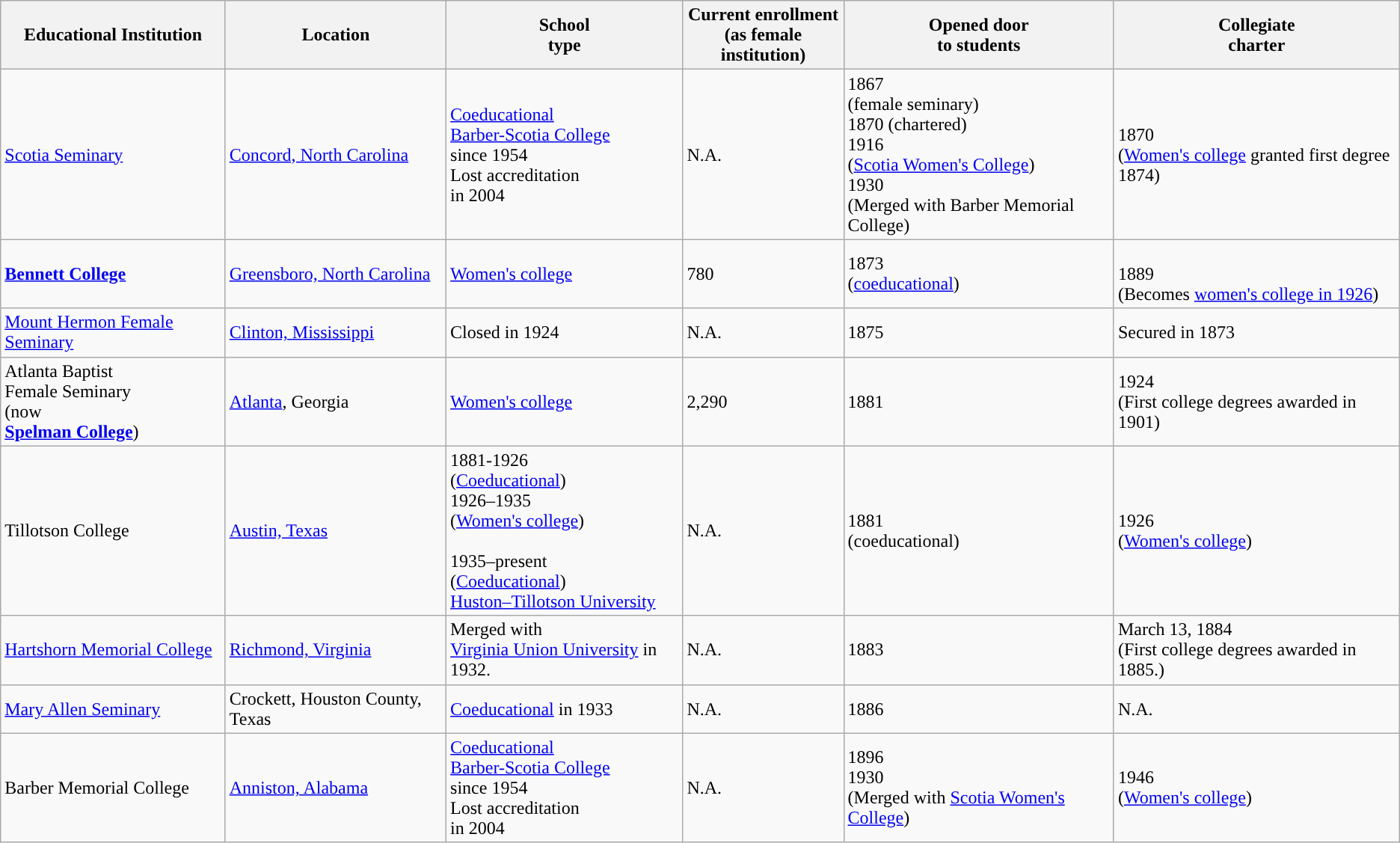<table class="wikitable sortable">
<tr>
<th>Educational Institution</th>
<th>Location</th>
<th>School<br>type</th>
<th>Current enrollment<br>(as female institution)</th>
<th>Opened door<br>to students</th>
<th>Collegiate<br>charter</th>
</tr>
<tr>
<td align="left"><a href='#'>Scotia Seminary</a></td>
<td align="left"><a href='#'>Concord, North Carolina</a></td>
<td align="left"><a href='#'>Coeducational</a><br><a href='#'>Barber-Scotia College</a><br>since 1954<br>Lost accreditation<br>in 2004</td>
<td align="left">N.A.</td>
<td align="left">1867<br>(female seminary)<br>1870 (chartered)<br>1916<br>(<a href='#'>Scotia Women's College</a>)<br>1930<br>(Merged with Barber Memorial College)</td>
<td align="left">1870<br>(<a href='#'>Women's college</a> granted first degree 1874)</td>
</tr>
<tr>
<td align="left"><strong><a href='#'>Bennett College</a></strong></td>
<td align="left"><a href='#'>Greensboro, North Carolina</a></td>
<td align="left"><a href='#'>Women's college</a></td>
<td align="left">780</td>
<td align="left">1873<br>(<a href='#'>coeducational</a>)</td>
<td align="left"><br>1889<br>(Becomes <a href='#'>women's college in 1926</a>)</td>
</tr>
<tr>
<td align="left"><a href='#'>Mount Hermon Female Seminary</a></td>
<td align="left"><a href='#'>Clinton, Mississippi</a></td>
<td align="left">Closed in 1924</td>
<td align="left">N.A.</td>
<td align="left">1875</td>
<td align="left">Secured in 1873</td>
</tr>
<tr>
<td align="left">Atlanta Baptist<br>Female Seminary<br>(now<br><strong><a href='#'>Spelman College</a></strong>)</td>
<td align="left"><a href='#'>Atlanta</a>, Georgia</td>
<td align="left"><a href='#'>Women's college</a></td>
<td align="left">2,290</td>
<td align="left">1881</td>
<td align="left">1924<br>(First college degrees awarded in 1901)</td>
</tr>
<tr>
<td align="left">Tillotson College</td>
<td align="left"><a href='#'>Austin, Texas</a></td>
<td align="left">1881-1926<br>(<a href='#'>Coeducational</a>)<br>1926–1935<br>(<a href='#'>Women's college</a>)<br><br>1935–present<br>(<a href='#'>Coeducational</a>)<br><a href='#'>Huston–Tillotson University</a></td>
<td align="left">N.A.</td>
<td align="left">1881<br>(coeducational)</td>
<td align="left">1926<br>(<a href='#'>Women's college</a>)</td>
</tr>
<tr>
<td align="left"><a href='#'>Hartshorn Memorial College</a></td>
<td align="left"><a href='#'>Richmond, Virginia</a></td>
<td align="left">Merged with<br><a href='#'>Virginia Union University</a> in 1932.</td>
<td align="left">N.A.</td>
<td align="left">1883</td>
<td align="left">March 13, 1884<br>(First college degrees awarded in 1885.)</td>
</tr>
<tr>
<td align="left"><a href='#'>Mary Allen Seminary</a></td>
<td align="left">Crockett, Houston County, Texas</td>
<td align="left"><a href='#'>Coeducational</a> in 1933</td>
<td align="left">N.A.</td>
<td align="left">1886</td>
<td align="left">N.A.</td>
</tr>
<tr>
<td align="left">Barber Memorial College</td>
<td align="left"><a href='#'>Anniston, Alabama</a></td>
<td align="left"><a href='#'>Coeducational</a><br><a href='#'>Barber-Scotia College</a><br>since 1954<br>Lost accreditation<br>in 2004</td>
<td align="left">N.A.</td>
<td align="left">1896<br>1930<br>(Merged with <a href='#'>Scotia Women's College</a>)</td>
<td align="left">1946<br>(<a href='#'>Women's college</a>)</td>
</tr>
</table>
